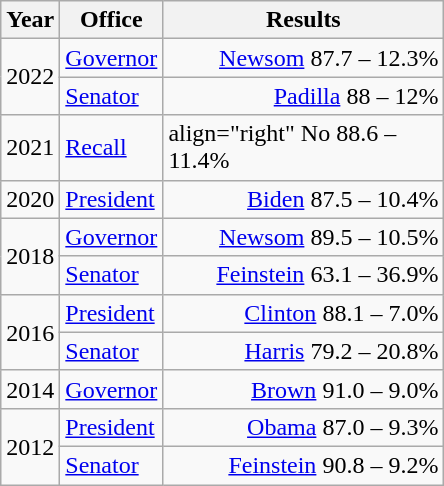<table class=wikitable>
<tr>
<th width="30">Year</th>
<th width="60">Office</th>
<th width="180">Results</th>
</tr>
<tr>
<td rowspan="2">2022</td>
<td><a href='#'>Governor</a></td>
<td align="right" ><a href='#'>Newsom</a> 87.7 – 12.3%</td>
</tr>
<tr>
<td><a href='#'>Senator</a></td>
<td align="right" ><a href='#'>Padilla</a> 88 – 12%</td>
</tr>
<tr>
<td>2021</td>
<td><a href='#'>Recall</a></td>
<td>align="right"  No 88.6 – 11.4%</td>
</tr>
<tr>
<td>2020</td>
<td><a href='#'>President</a></td>
<td align="right" ><a href='#'>Biden</a> 87.5 – 10.4%</td>
</tr>
<tr>
<td rowspan="2">2018</td>
<td><a href='#'>Governor</a></td>
<td align="right" ><a href='#'>Newsom</a> 89.5 – 10.5%</td>
</tr>
<tr>
<td><a href='#'>Senator</a></td>
<td align="right" ><a href='#'>Feinstein</a> 63.1 – 36.9%</td>
</tr>
<tr>
<td rowspan="2">2016</td>
<td><a href='#'>President</a></td>
<td align="right" ><a href='#'>Clinton</a> 88.1 – 7.0%</td>
</tr>
<tr>
<td><a href='#'>Senator</a></td>
<td align="right" ><a href='#'>Harris</a> 79.2 – 20.8%</td>
</tr>
<tr>
<td>2014</td>
<td><a href='#'>Governor</a></td>
<td align="right" ><a href='#'>Brown</a> 91.0 – 9.0%</td>
</tr>
<tr>
<td rowspan="2">2012</td>
<td><a href='#'>President</a></td>
<td align="right" ><a href='#'>Obama</a> 87.0 – 9.3%</td>
</tr>
<tr>
<td><a href='#'>Senator</a></td>
<td align="right" ><a href='#'>Feinstein</a> 90.8 – 9.2%</td>
</tr>
</table>
